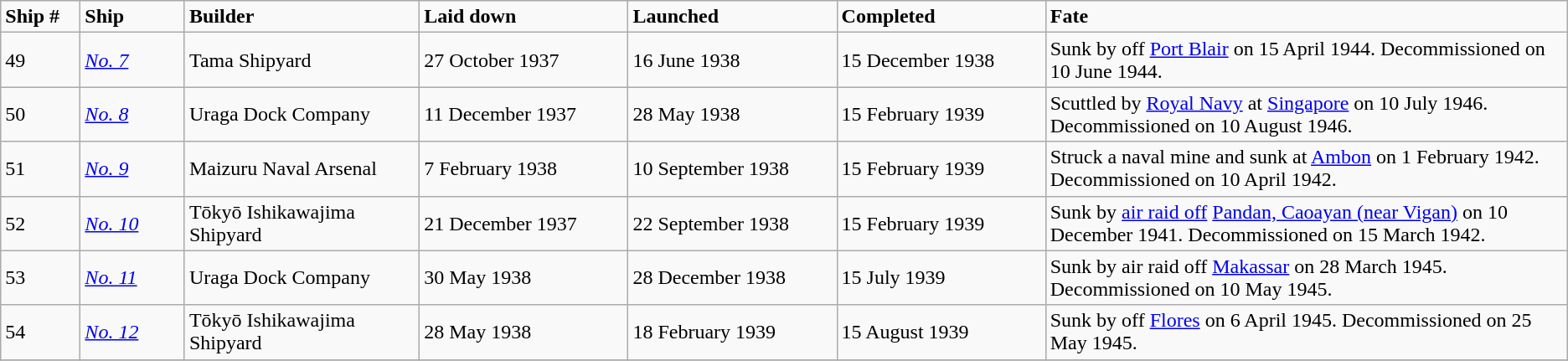<table class="wikitable">
<tr>
<td width="3%"><strong>Ship #</strong></td>
<td width="4%"><strong>Ship</strong></td>
<td width="9%"><strong>Builder</strong></td>
<td width="8%" bgcolor=><strong>Laid down</strong></td>
<td width="8%" bgcolor=><strong>Launched</strong></td>
<td width="8%" bgcolor=><strong>Completed</strong></td>
<td width="20%" bgcolor=><strong>Fate</strong></td>
</tr>
<tr>
<td>49</td>
<td><a href='#'><em>No. 7</em></a></td>
<td>Tama Shipyard</td>
<td>27 October 1937</td>
<td>16 June 1938</td>
<td>15 December 1938</td>
<td>Sunk by  off <a href='#'>Port Blair</a> on 15 April 1944. Decommissioned on 10 June 1944.</td>
</tr>
<tr>
<td>50</td>
<td><a href='#'><em>No. 8</em></a></td>
<td>Uraga Dock Company</td>
<td>11 December 1937</td>
<td>28 May 1938</td>
<td>15 February 1939</td>
<td>Scuttled by <a href='#'>Royal Navy</a> at <a href='#'>Singapore</a> on 10 July 1946. Decommissioned on 10 August 1946.</td>
</tr>
<tr>
<td>51</td>
<td><a href='#'><em>No. 9</em></a></td>
<td>Maizuru Naval Arsenal</td>
<td>7 February 1938</td>
<td>10 September 1938</td>
<td>15 February 1939</td>
<td>Struck a naval mine and sunk at <a href='#'>Ambon</a> on 1 February 1942. Decommissioned on 10 April 1942.</td>
</tr>
<tr>
<td>52</td>
<td><a href='#'><em>No. 10</em></a></td>
<td>Tōkyō Ishikawajima Shipyard</td>
<td>21 December 1937</td>
<td>22 September 1938</td>
<td>15 February 1939</td>
<td>Sunk by <a href='#'>air raid off</a> <a href='#'>Pandan, Caoayan (near Vigan)</a> on 10 December 1941. Decommissioned on 15 March 1942.</td>
</tr>
<tr>
<td>53</td>
<td><a href='#'><em>No. 11</em></a></td>
<td>Uraga Dock Company</td>
<td>30 May 1938</td>
<td>28 December 1938</td>
<td>15 July 1939</td>
<td>Sunk by air raid off <a href='#'>Makassar</a> on 28 March 1945. Decommissioned on 10 May 1945.</td>
</tr>
<tr>
<td>54</td>
<td><a href='#'><em>No. 12</em></a></td>
<td>Tōkyō Ishikawajima Shipyard</td>
<td>28 May 1938</td>
<td>18 February 1939</td>
<td>15 August 1939</td>
<td>Sunk by  off <a href='#'>Flores</a>  on 6 April 1945. Decommissioned on 25 May 1945.</td>
</tr>
<tr>
</tr>
</table>
